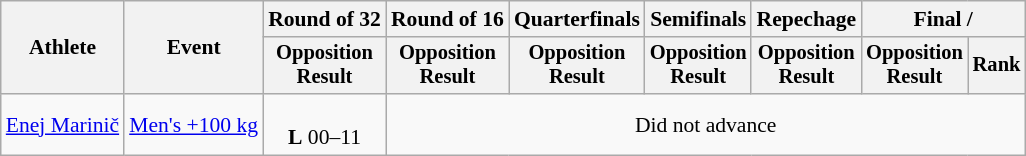<table class="wikitable" style="font-size:90%">
<tr>
<th rowspan="2">Athlete</th>
<th rowspan="2">Event</th>
<th>Round of 32</th>
<th>Round of 16</th>
<th>Quarterfinals</th>
<th>Semifinals</th>
<th>Repechage</th>
<th colspan=2>Final / </th>
</tr>
<tr style="font-size:95%">
<th>Opposition<br>Result</th>
<th>Opposition<br>Result</th>
<th>Opposition<br>Result</th>
<th>Opposition<br>Result</th>
<th>Opposition<br>Result</th>
<th>Opposition<br>Result</th>
<th>Rank</th>
</tr>
<tr align=center>
<td align=left><a href='#'>Enej Marinič</a></td>
<td align=left><a href='#'>Men's +100 kg</a></td>
<td><br><strong>L</strong> 00–11</td>
<td colspan=6>Did not advance</td>
</tr>
</table>
